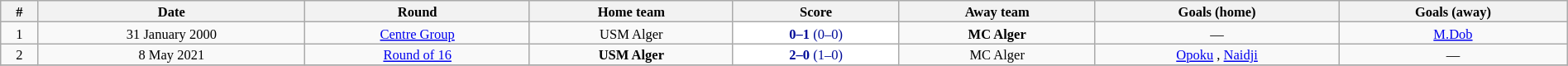<table class="wikitable" style="width:100%; margin:0 left; font-size: 11px; text-align:center">
<tr>
<th>#</th>
<th>Date</th>
<th>Round</th>
<th>Home team</th>
<th>Score</th>
<th>Away team</th>
<th>Goals (home)</th>
<th>Goals (away)</th>
</tr>
<tr>
<td>1</td>
<td>31 January 2000</td>
<td><a href='#'>Centre Group</a></td>
<td>USM Alger</td>
<td style="color:#000C99; background:#ffffff"><strong>0–1</strong> (0–0)</td>
<td><strong>MC Alger</strong></td>
<td>—</td>
<td><a href='#'>M.Dob</a> </td>
</tr>
<tr>
<td>2</td>
<td>8 May 2021</td>
<td><a href='#'>Round of 16</a></td>
<td><strong>USM Alger</strong></td>
<td style="color:#000C99; background:#ffffff"><strong>2–0</strong> (1–0)</td>
<td>MC Alger</td>
<td><a href='#'>Opoku</a> , <a href='#'>Naidji</a> </td>
<td>—</td>
</tr>
<tr>
</tr>
</table>
